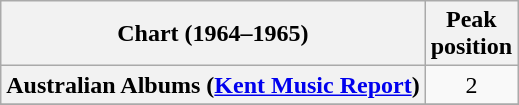<table class="wikitable sortable plainrowheaders">
<tr>
<th>Chart (1964–1965)</th>
<th>Peak<br>position</th>
</tr>
<tr>
<th scope="row">Australian Albums (<a href='#'>Kent Music Report</a>)</th>
<td align="center">2</td>
</tr>
<tr>
</tr>
</table>
